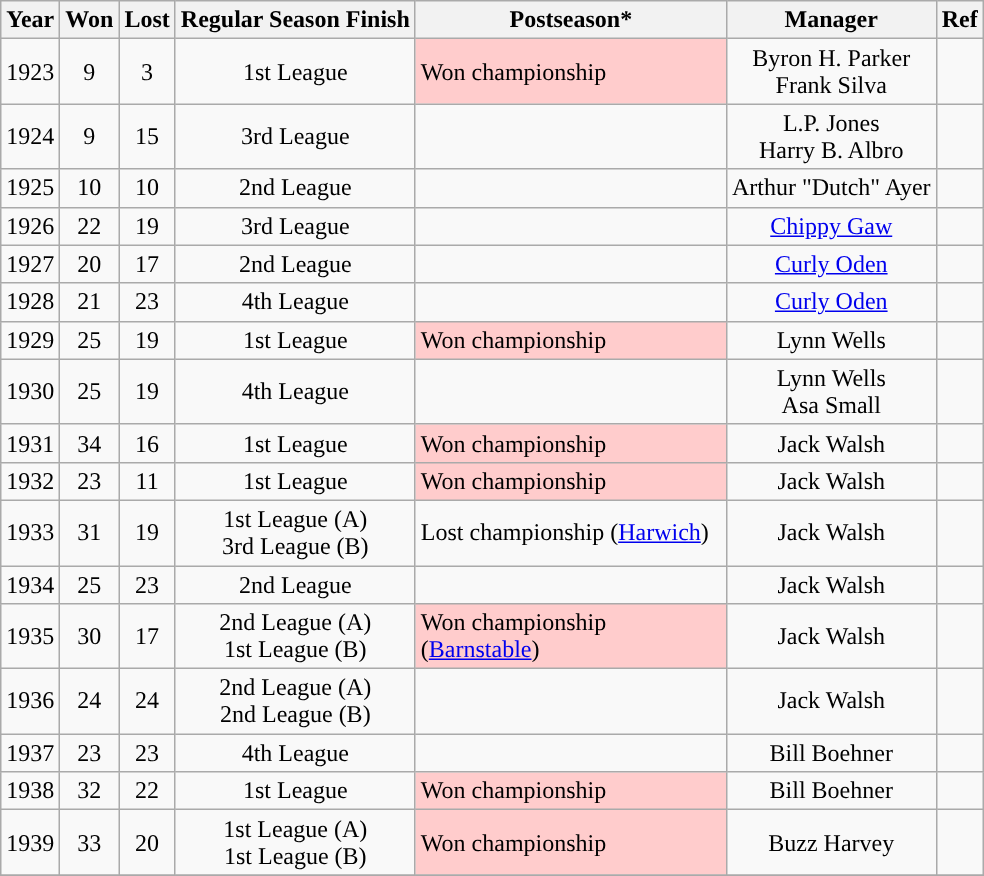<table class="wikitable" style="text-align:center">
<tr>
<th>Year</th>
<th>Won</th>
<th>Lost</th>
<th>Regular Season Finish</th>
<th scope="col" style="width: 200px; ">Postseason*</th>
<th>Manager</th>
<th>Ref</th>
</tr>
<tr>
<td>1923</td>
<td>9</td>
<td>3</td>
<td>1st League</td>
<td style="text-align:left" bgcolor=#ffcccc>Won championship</td>
<td>Byron H. Parker<br>Frank Silva</td>
<td></td>
</tr>
<tr>
<td>1924</td>
<td>9</td>
<td>15</td>
<td>3rd League</td>
<td></td>
<td>L.P. Jones<br>Harry B. Albro</td>
<td></td>
</tr>
<tr>
<td>1925</td>
<td>10</td>
<td>10</td>
<td>2nd League</td>
<td></td>
<td>Arthur "Dutch" Ayer</td>
<td></td>
</tr>
<tr>
<td>1926</td>
<td>22</td>
<td>19</td>
<td>3rd League</td>
<td></td>
<td><a href='#'>Chippy Gaw</a></td>
<td></td>
</tr>
<tr>
<td>1927</td>
<td>20</td>
<td>17</td>
<td>2nd League</td>
<td></td>
<td><a href='#'>Curly Oden</a></td>
<td></td>
</tr>
<tr>
<td>1928</td>
<td>21</td>
<td>23</td>
<td>4th League</td>
<td></td>
<td><a href='#'>Curly Oden</a></td>
<td></td>
</tr>
<tr>
<td>1929</td>
<td>25</td>
<td>19</td>
<td>1st League</td>
<td style="text-align:left" bgcolor=#ffcccc>Won championship</td>
<td>Lynn Wells</td>
<td></td>
</tr>
<tr>
<td>1930</td>
<td>25</td>
<td>19</td>
<td>4th League</td>
<td></td>
<td>Lynn Wells<br>Asa Small</td>
<td></td>
</tr>
<tr>
<td>1931</td>
<td>34</td>
<td>16</td>
<td>1st League</td>
<td style="text-align:left" bgcolor=#ffcccc>Won championship</td>
<td>Jack Walsh</td>
<td></td>
</tr>
<tr>
<td>1932</td>
<td>23</td>
<td>11</td>
<td>1st League</td>
<td style="text-align:left" bgcolor=#ffcccc>Won championship</td>
<td>Jack Walsh</td>
<td></td>
</tr>
<tr>
<td>1933</td>
<td>31</td>
<td>19</td>
<td>1st League (A)<br>3rd League (B)</td>
<td style="text-align:left">Lost championship (<a href='#'>Harwich</a>)</td>
<td>Jack Walsh</td>
<td><br></td>
</tr>
<tr>
<td>1934</td>
<td>25</td>
<td>23</td>
<td>2nd League</td>
<td></td>
<td>Jack Walsh</td>
<td></td>
</tr>
<tr>
<td>1935</td>
<td>30</td>
<td>17</td>
<td>2nd League (A)<br>1st League (B)</td>
<td style="text-align:left" bgcolor=#ffcccc>Won championship (<a href='#'>Barnstable</a>)</td>
<td>Jack Walsh</td>
<td><br></td>
</tr>
<tr>
<td>1936</td>
<td>24</td>
<td>24</td>
<td>2nd League (A)<br>2nd League (B)</td>
<td></td>
<td>Jack Walsh</td>
<td></td>
</tr>
<tr>
<td>1937</td>
<td>23</td>
<td>23</td>
<td>4th League</td>
<td></td>
<td>Bill Boehner</td>
<td></td>
</tr>
<tr>
<td>1938</td>
<td>32</td>
<td>22</td>
<td>1st League</td>
<td style="text-align:left" bgcolor=#ffcccc>Won championship</td>
<td>Bill Boehner</td>
<td></td>
</tr>
<tr>
<td>1939</td>
<td>33</td>
<td>20</td>
<td>1st League (A)<br>1st League (B)</td>
<td style="text-align:left" bgcolor=#ffcccc>Won championship</td>
<td>Buzz Harvey</td>
<td></td>
</tr>
<tr>
</tr>
</table>
